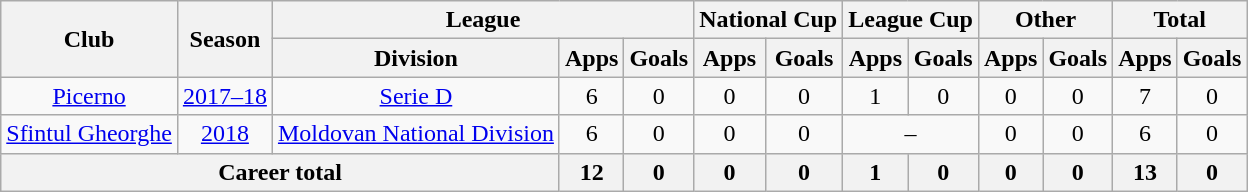<table class=wikitable style=text-align:center>
<tr>
<th rowspan="2">Club</th>
<th rowspan="2">Season</th>
<th colspan="3">League</th>
<th colspan="2">National Cup</th>
<th colspan="2">League Cup</th>
<th colspan="2">Other</th>
<th colspan="2">Total</th>
</tr>
<tr>
<th>Division</th>
<th>Apps</th>
<th>Goals</th>
<th>Apps</th>
<th>Goals</th>
<th>Apps</th>
<th>Goals</th>
<th>Apps</th>
<th>Goals</th>
<th>Apps</th>
<th>Goals</th>
</tr>
<tr>
<td><a href='#'>Picerno</a></td>
<td><a href='#'>2017–18</a></td>
<td><a href='#'>Serie D</a></td>
<td>6</td>
<td>0</td>
<td>0</td>
<td>0</td>
<td>1</td>
<td>0</td>
<td>0</td>
<td>0</td>
<td>7</td>
<td>0</td>
</tr>
<tr>
<td><a href='#'>Sfintul Gheorghe</a></td>
<td><a href='#'>2018</a></td>
<td><a href='#'>Moldovan National Division</a></td>
<td>6</td>
<td>0</td>
<td>0</td>
<td>0</td>
<td colspan="2">–</td>
<td>0</td>
<td>0</td>
<td>6</td>
<td>0</td>
</tr>
<tr>
<th colspan="3"><strong>Career total</strong></th>
<th>12</th>
<th>0</th>
<th>0</th>
<th>0</th>
<th>1</th>
<th>0</th>
<th>0</th>
<th>0</th>
<th>13</th>
<th>0</th>
</tr>
</table>
